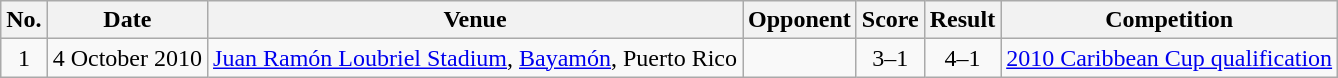<table class="wikitable sortable">
<tr>
<th scope="col">No.</th>
<th scope="col">Date</th>
<th scope="col">Venue</th>
<th scope="col">Opponent</th>
<th scope="col">Score</th>
<th scope="col">Result</th>
<th scope="col">Competition</th>
</tr>
<tr>
<td style="text-align:center">1</td>
<td>4 October 2010</td>
<td><a href='#'>Juan Ramón Loubriel Stadium</a>, <a href='#'>Bayamón</a>, Puerto Rico</td>
<td></td>
<td style="text-align:center">3–1</td>
<td style="text-align:center">4–1</td>
<td><a href='#'>2010 Caribbean Cup qualification</a></td>
</tr>
</table>
